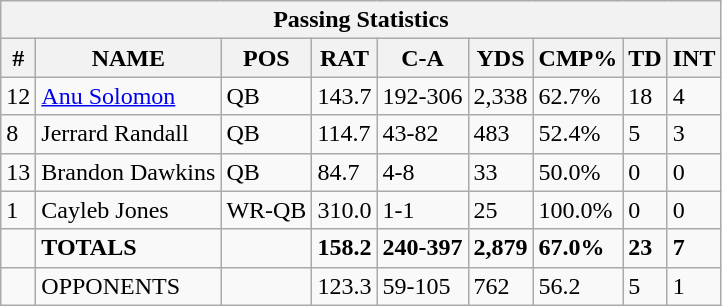<table class="wikitable sortable collapsible collapsed">
<tr>
<th colspan="10">Passing Statistics</th>
</tr>
<tr>
<th>#</th>
<th>NAME</th>
<th>POS</th>
<th>RAT</th>
<th>C-A</th>
<th>YDS</th>
<th>CMP%</th>
<th>TD</th>
<th>INT</th>
</tr>
<tr>
<td>12</td>
<td><a href='#'>Anu Solomon</a></td>
<td>QB</td>
<td>143.7</td>
<td>192-306</td>
<td>2,338</td>
<td>62.7%</td>
<td>18</td>
<td>4</td>
</tr>
<tr>
<td>8</td>
<td>Jerrard Randall</td>
<td>QB</td>
<td>114.7</td>
<td>43-82</td>
<td>483</td>
<td>52.4%</td>
<td>5</td>
<td>3</td>
</tr>
<tr>
<td>13</td>
<td>Brandon Dawkins</td>
<td>QB</td>
<td>84.7</td>
<td>4-8</td>
<td>33</td>
<td>50.0%</td>
<td>0</td>
<td>0</td>
</tr>
<tr>
<td>1</td>
<td>Cayleb Jones</td>
<td>WR-QB</td>
<td>310.0</td>
<td>1-1</td>
<td>25</td>
<td>100.0%</td>
<td>0</td>
<td>0</td>
</tr>
<tr>
<td></td>
<td><strong>TOTALS</strong></td>
<td></td>
<td><strong>158.2</strong></td>
<td><strong>240-397</strong></td>
<td><strong>2,879</strong></td>
<td><strong>67.0%</strong></td>
<td><strong>23</strong></td>
<td><strong>7</strong></td>
</tr>
<tr>
<td></td>
<td>OPPONENTS</td>
<td></td>
<td>123.3</td>
<td>59-105</td>
<td>762</td>
<td>56.2</td>
<td>5</td>
<td>1</td>
</tr>
</table>
